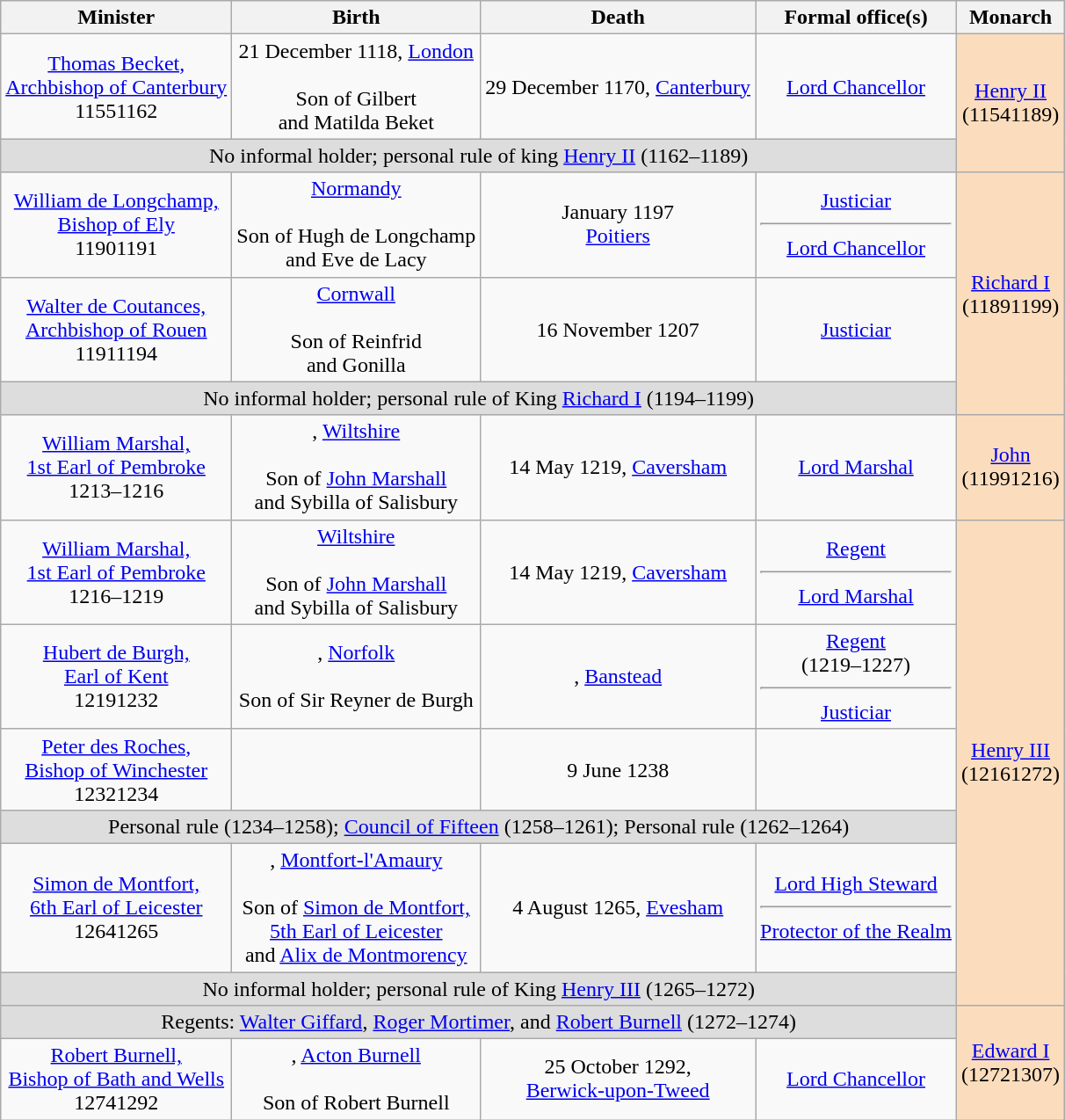<table class="wikitable" style="text-align:center">
<tr>
<th colspan=1>Minister</th>
<th>Birth</th>
<th>Death</th>
<th>Formal office(s)</th>
<th>Monarch</th>
</tr>
<tr>
<td><a href='#'>Thomas Becket, <br>Archbishop of Canterbury</a><br>11551162</td>
<td>21 December 1118, <a href='#'>London</a><br><br>Son of Gilbert<br>and Matilda Beket</td>
<td>29 December 1170, <a href='#'>Canterbury</a></td>
<td><a href='#'>Lord Chancellor</a></td>
<td rowspan=2 bgcolor=#FBDDBD><a href='#'>Henry II</a><br>(11541189)</td>
</tr>
<tr>
<td colspan=4 bgcolor=#DDDDDD>No informal holder; personal rule of king <a href='#'>Henry II</a> (1162–1189)</td>
</tr>
<tr>
<td><a href='#'>William de Longchamp, <br>Bishop of Ely</a><br>11901191</td>
<td><a href='#'>Normandy</a><br><br>Son of Hugh de Longchamp<br>and Eve de Lacy</td>
<td>January 1197<br><a href='#'>Poitiers</a></td>
<td><a href='#'>Justiciar</a><hr> <a href='#'>Lord Chancellor</a></td>
<td rowspan=3 bgcolor=#FBDDBD><a href='#'>Richard I</a><br>(11891199)</td>
</tr>
<tr>
<td><a href='#'>Walter de Coutances, <br>Archbishop of Rouen</a><br>11911194</td>
<td><a href='#'>Cornwall</a><br><br>Son of Reinfrid<br>and Gonilla</td>
<td>16 November 1207</td>
<td><a href='#'>Justiciar</a></td>
</tr>
<tr>
<td colspan=4 bgcolor=#DDDDDD>No informal holder; personal rule of King <a href='#'>Richard I</a> (1194–1199)</td>
</tr>
<tr>
<td><a href='#'>William Marshal, <br>1st Earl of Pembroke</a><br>1213–1216</td>
<td>, <a href='#'>Wiltshire</a><br><br>Son of <a href='#'>John Marshall</a><br>and Sybilla of Salisbury</td>
<td>14 May 1219, <a href='#'>Caversham</a></td>
<td><a href='#'>Lord Marshal</a></td>
<td rowspan=1 bgcolor=#FBDDBD><a href='#'>John</a> <br>(11991216)</td>
</tr>
<tr>
<td><a href='#'>William Marshal, <br>1st Earl of Pembroke</a><br>1216–1219</td>
<td> <a href='#'>Wiltshire</a><br><br>Son of <a href='#'>John Marshall</a><br>and Sybilla of Salisbury</td>
<td>14 May 1219, <a href='#'>Caversham</a></td>
<td><a href='#'>Regent</a><hr> <a href='#'>Lord Marshal</a></td>
<td rowspan=6 bgcolor=#FBDDBD><a href='#'>Henry III</a><br>(12161272)</td>
</tr>
<tr>
<td><a href='#'>Hubert de Burgh, <br>Earl of Kent</a><br>12191232</td>
<td>, <a href='#'>Norfolk</a><br><br>Son of Sir Reyner de Burgh</td>
<td>, <a href='#'>Banstead</a></td>
<td><a href='#'>Regent</a><br>(1219–1227) <hr><a href='#'>Justiciar</a></td>
</tr>
<tr>
<td><a href='#'>Peter des Roches, <br>Bishop of Winchester</a><br>12321234</td>
<td></td>
<td>9 June 1238</td>
<td></td>
</tr>
<tr>
<td colspan=4 bgcolor=#DDDDDD>Personal rule (1234–1258); <a href='#'>Council of Fifteen</a> (1258–1261); Personal rule (1262–1264)</td>
</tr>
<tr>
<td><a href='#'>Simon de Montfort, <br>6th Earl of Leicester</a> <br>12641265</td>
<td>, <a href='#'>Montfort-l'Amaury</a><br><br>Son of <a href='#'>Simon de Montfort, <br>5th Earl of Leicester</a><br>and <a href='#'>Alix de Montmorency</a></td>
<td>4 August 1265, <a href='#'>Evesham</a></td>
<td><a href='#'>Lord High Steward</a><hr> <a href='#'>Protector of the Realm</a></td>
</tr>
<tr>
<td colspan=4 bgcolor=#DDDDDD>No informal holder; personal rule of King <a href='#'>Henry III</a> (1265–1272)</td>
</tr>
<tr>
<td colspan=4 bgcolor=#DDDDDD>Regents: <a href='#'>Walter Giffard</a>, <a href='#'>Roger Mortimer</a>, and <a href='#'>Robert Burnell</a> (1272–1274)</td>
<td rowspan=2 bgcolor=#FBDDBD><a href='#'>Edward I</a><br>(12721307)</td>
</tr>
<tr>
<td><a href='#'>Robert Burnell, <br>Bishop of Bath and Wells</a><br>12741292</td>
<td>, <a href='#'>Acton Burnell</a><br><br>Son of Robert Burnell</td>
<td>25 October 1292,<br><a href='#'>Berwick-upon-Tweed</a></td>
<td><a href='#'>Lord Chancellor</a></td>
</tr>
</table>
